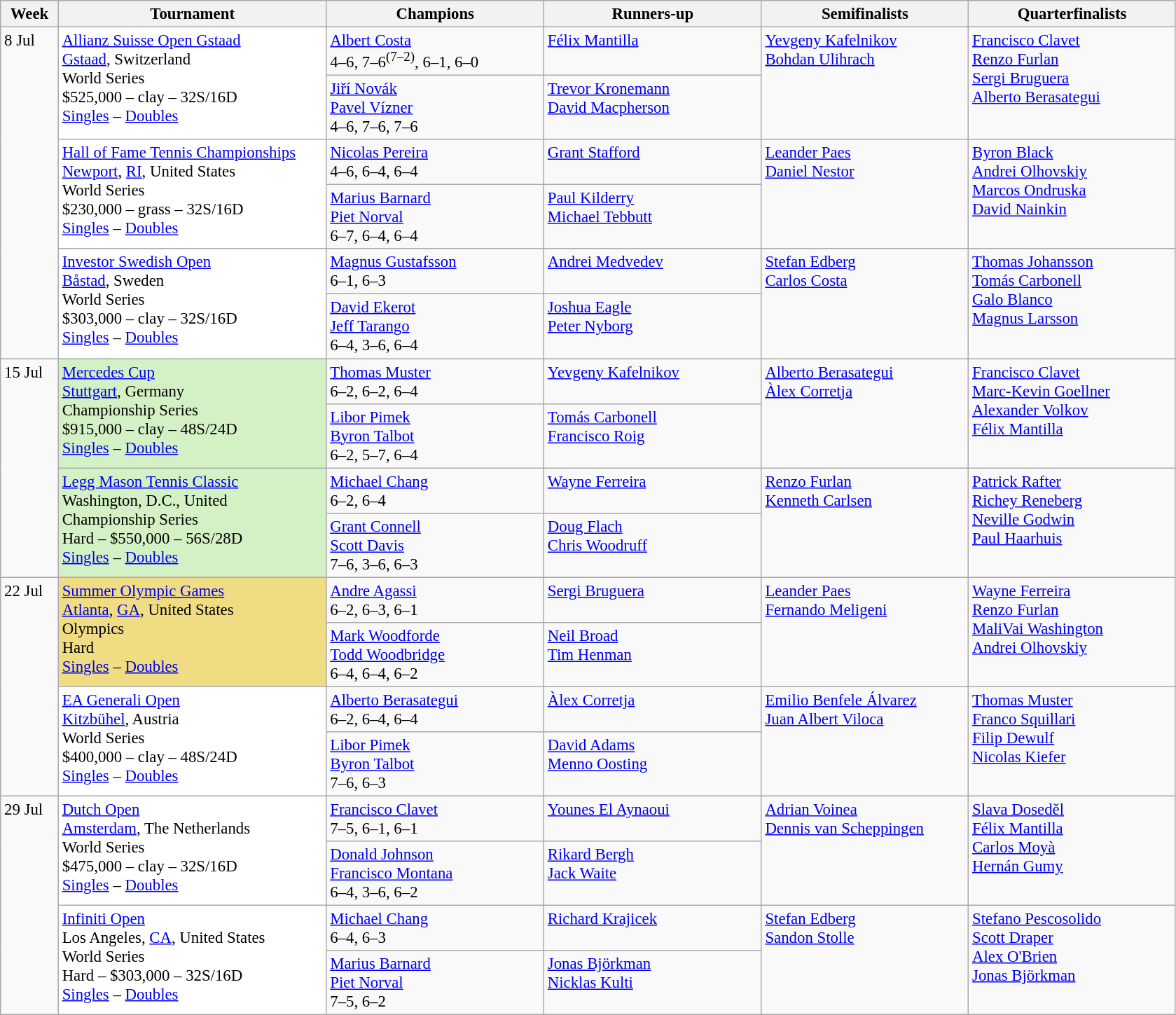<table class=wikitable style=font-size:95%>
<tr>
<th style="width:48px;">Week</th>
<th style="width:248px;">Tournament</th>
<th style="width:200px;">Champions</th>
<th style="width:200px;">Runners-up</th>
<th style="width:190px;">Semifinalists</th>
<th style="width:190px;">Quarterfinalists</th>
</tr>
<tr valign=top>
<td rowspan=6>8 Jul</td>
<td style="background:#FFF;" rowspan=2><a href='#'>Allianz Suisse Open Gstaad</a><br> <a href='#'>Gstaad</a>, Switzerland<br>World Series<br>$525,000 – clay – 32S/16D<br><a href='#'>Singles</a> – <a href='#'>Doubles</a></td>
<td> <a href='#'>Albert Costa</a><br> 4–6, 7–6<sup>(7–2)</sup>, 6–1, 6–0</td>
<td> <a href='#'>Félix Mantilla</a></td>
<td rowspan=2> <a href='#'>Yevgeny Kafelnikov</a><br> <a href='#'>Bohdan Ulihrach</a></td>
<td rowspan=2> <a href='#'>Francisco Clavet</a><br> <a href='#'>Renzo Furlan</a><br> <a href='#'>Sergi Bruguera</a><br> <a href='#'>Alberto Berasategui</a></td>
</tr>
<tr valign=top>
<td> <a href='#'>Jiří Novák</a><br> <a href='#'>Pavel Vízner</a><br> 4–6, 7–6, 7–6</td>
<td> <a href='#'>Trevor Kronemann</a><br> <a href='#'>David Macpherson</a></td>
</tr>
<tr valign=top>
<td style="background:#FFF;" rowspan=2><a href='#'>Hall of Fame Tennis Championships</a><br> <a href='#'>Newport</a>, <a href='#'>RI</a>, United States<br>World Series<br>$230,000 – grass – 32S/16D<br><a href='#'>Singles</a> – <a href='#'>Doubles</a></td>
<td> <a href='#'>Nicolas Pereira</a><br> 4–6, 6–4, 6–4</td>
<td> <a href='#'>Grant Stafford</a></td>
<td rowspan=2> <a href='#'>Leander Paes</a><br> <a href='#'>Daniel Nestor</a></td>
<td rowspan=2> <a href='#'>Byron Black</a><br> <a href='#'>Andrei Olhovskiy</a><br> <a href='#'>Marcos Ondruska</a><br> <a href='#'>David Nainkin</a></td>
</tr>
<tr valign=top>
<td> <a href='#'>Marius Barnard</a><br> <a href='#'>Piet Norval</a><br> 6–7, 6–4, 6–4</td>
<td> <a href='#'>Paul Kilderry</a><br> <a href='#'>Michael Tebbutt</a></td>
</tr>
<tr valign=top>
<td style="background:#FFF;" rowspan=2><a href='#'>Investor Swedish Open</a><br> <a href='#'>Båstad</a>, Sweden<br>World Series<br>$303,000 – clay – 32S/16D<br><a href='#'>Singles</a> – <a href='#'>Doubles</a></td>
<td> <a href='#'>Magnus Gustafsson</a><br> 6–1, 6–3</td>
<td> <a href='#'>Andrei Medvedev</a></td>
<td rowspan=2> <a href='#'>Stefan Edberg</a><br> <a href='#'>Carlos Costa</a></td>
<td colspan=2 rowspan=2> <a href='#'>Thomas Johansson</a><br> <a href='#'>Tomás Carbonell</a><br> <a href='#'>Galo Blanco</a><br> <a href='#'>Magnus Larsson</a></td>
</tr>
<tr valign=top>
<td> <a href='#'>David Ekerot</a><br> <a href='#'>Jeff Tarango</a><br> 6–4, 3–6, 6–4</td>
<td> <a href='#'>Joshua Eagle</a><br> <a href='#'>Peter Nyborg</a></td>
</tr>
<tr valign=top>
<td rowspan=4>15 Jul</td>
<td style="background:#D4F1C5;" rowspan=2><a href='#'>Mercedes Cup</a><br> <a href='#'>Stuttgart</a>, Germany<br>Championship Series<br>$915,000 – clay – 48S/24D<br><a href='#'>Singles</a> – <a href='#'>Doubles</a></td>
<td> <a href='#'>Thomas Muster</a><br> 6–2, 6–2, 6–4</td>
<td> <a href='#'>Yevgeny Kafelnikov</a></td>
<td rowspan=2> <a href='#'>Alberto Berasategui</a><br> <a href='#'>Àlex Corretja</a></td>
<td colspan=2 rowspan=2> <a href='#'>Francisco Clavet</a><br> <a href='#'>Marc-Kevin Goellner</a><br> <a href='#'>Alexander Volkov</a><br> <a href='#'>Félix Mantilla</a></td>
</tr>
<tr valign=top>
<td> <a href='#'>Libor Pimek</a><br> <a href='#'>Byron Talbot</a><br> 6–2, 5–7, 6–4</td>
<td> <a href='#'>Tomás Carbonell</a><br> <a href='#'>Francisco Roig</a></td>
</tr>
<tr valign=top>
<td style="background:#D4F1C5;" rowspan=2><a href='#'>Legg Mason Tennis Classic</a><br> Washington, D.C., United<br>Championship Series<br>Hard – $550,000 – 56S/28D<br><a href='#'>Singles</a> – <a href='#'>Doubles</a></td>
<td> <a href='#'>Michael Chang</a><br> 6–2, 6–4</td>
<td> <a href='#'>Wayne Ferreira</a></td>
<td rowspan=2> <a href='#'>Renzo Furlan</a><br> <a href='#'>Kenneth Carlsen</a></td>
<td colspan=2 rowspan=2> <a href='#'>Patrick Rafter</a><br> <a href='#'>Richey Reneberg</a><br> <a href='#'>Neville Godwin</a><br> <a href='#'>Paul Haarhuis</a></td>
</tr>
<tr valign=top>
<td> <a href='#'>Grant Connell</a><br> <a href='#'>Scott Davis</a><br> 7–6, 3–6, 6–3</td>
<td> <a href='#'>Doug Flach</a><br> <a href='#'>Chris Woodruff</a></td>
</tr>
<tr valign=top>
<td rowspan=4>22 Jul</td>
<td style="background:#F0DC82;" rowspan=2><a href='#'>Summer Olympic Games</a><br> <a href='#'>Atlanta</a>, <a href='#'>GA</a>, United States<br>Olympics<br>Hard <br> <a href='#'>Singles</a> – <a href='#'>Doubles</a></td>
<td> <a href='#'>Andre Agassi</a> <br> 6–2, 6–3, 6–1</td>
<td> <a href='#'>Sergi Bruguera</a></td>
<td rowspan=2> <a href='#'>Leander Paes</a> <br>  <a href='#'>Fernando Meligeni</a></td>
<td rowspan=2> <a href='#'>Wayne Ferreira</a> <br> <a href='#'>Renzo Furlan</a> <br>  <a href='#'>MaliVai Washington</a><br> <a href='#'>Andrei Olhovskiy</a></td>
</tr>
<tr valign=top>
<td> <a href='#'>Mark Woodforde</a><br>  <a href='#'>Todd Woodbridge</a> <br>6–4, 6–4, 6–2</td>
<td> <a href='#'>Neil Broad</a><br>  <a href='#'>Tim Henman</a></td>
</tr>
<tr valign=top>
<td style="background:#FFF;" rowspan=2><a href='#'>EA Generali Open</a><br><a href='#'>Kitzbühel</a>, Austria<br>World Series<br>$400,000 – clay – 48S/24D<br><a href='#'>Singles</a> – <a href='#'>Doubles</a></td>
<td> <a href='#'>Alberto Berasategui</a><br> 6–2, 6–4, 6–4</td>
<td> <a href='#'>Àlex Corretja</a></td>
<td rowspan=2> <a href='#'>Emilio Benfele Álvarez</a><br> <a href='#'>Juan Albert Viloca</a></td>
<td rowspan=2> <a href='#'>Thomas Muster</a><br> <a href='#'>Franco Squillari</a><br> <a href='#'>Filip Dewulf</a><br> <a href='#'>Nicolas Kiefer</a></td>
</tr>
<tr valign=top>
<td> <a href='#'>Libor Pimek</a><br> <a href='#'>Byron Talbot</a><br> 7–6, 6–3</td>
<td> <a href='#'>David Adams</a><br> <a href='#'>Menno Oosting</a></td>
</tr>
<tr valign=top>
<td rowspan=4>29 Jul</td>
<td style="background:#FFF;" rowspan=2><a href='#'>Dutch Open</a><br> <a href='#'>Amsterdam</a>, The Netherlands<br>World Series<br>$475,000 – clay – 32S/16D<br><a href='#'>Singles</a> – <a href='#'>Doubles</a></td>
<td> <a href='#'>Francisco Clavet</a><br> 7–5, 6–1, 6–1</td>
<td> <a href='#'>Younes El Aynaoui</a></td>
<td rowspan=2> <a href='#'>Adrian Voinea</a><br> <a href='#'>Dennis van Scheppingen</a></td>
<td colspan=2 rowspan=2> <a href='#'>Slava Doseděl</a><br> <a href='#'>Félix Mantilla</a><br> <a href='#'>Carlos Moyà</a><br> <a href='#'>Hernán Gumy</a></td>
</tr>
<tr valign=top>
<td> <a href='#'>Donald Johnson</a><br> <a href='#'>Francisco Montana</a><br>6–4, 3–6, 6–2</td>
<td> <a href='#'>Rikard Bergh</a><br> <a href='#'>Jack Waite</a></td>
</tr>
<tr valign=top>
<td style="background:#FFF;" rowspan=2><a href='#'>Infiniti Open</a><br> Los Angeles, <a href='#'>CA</a>, United States<br>World Series<br>Hard – $303,000 – 32S/16D<br><a href='#'>Singles</a> – <a href='#'>Doubles</a></td>
<td> <a href='#'>Michael Chang</a><br> 6–4, 6–3</td>
<td> <a href='#'>Richard Krajicek</a></td>
<td rowspan=2> <a href='#'>Stefan Edberg</a><br> <a href='#'>Sandon Stolle</a></td>
<td colspan=2 rowspan=2> <a href='#'>Stefano Pescosolido</a><br> <a href='#'>Scott Draper</a><br> <a href='#'>Alex O'Brien</a><br> <a href='#'>Jonas Björkman</a></td>
</tr>
<tr valign=top>
<td> <a href='#'>Marius Barnard</a><br> <a href='#'>Piet Norval</a><br> 7–5, 6–2</td>
<td> <a href='#'>Jonas Björkman</a><br> <a href='#'>Nicklas Kulti</a></td>
</tr>
</table>
